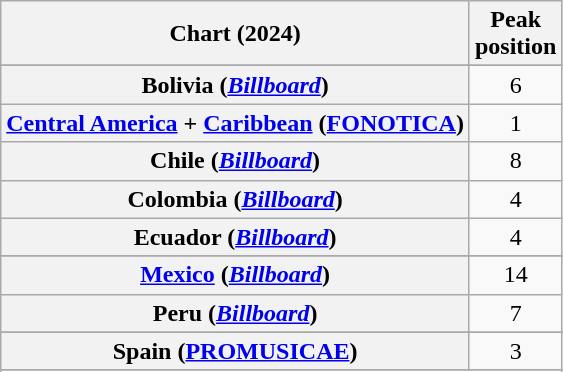<table class="wikitable sortable plainrowheaders" style="text-align:center">
<tr>
<th scope="col">Chart (2024)</th>
<th scope="col">Peak<br>position</th>
</tr>
<tr>
</tr>
<tr>
<th scope="row">Bolivia (<em><a href='#'>Billboard</a></em>)</th>
<td>6</td>
</tr>
<tr>
<th scope="row"><a href='#'>Central America</a> + <a href='#'>Caribbean</a> (<a href='#'>FONOTICA</a>)</th>
<td>1</td>
</tr>
<tr>
<th scope="row">Chile (<em><a href='#'>Billboard</a></em>)</th>
<td>8</td>
</tr>
<tr>
<th scope="row">Colombia (<em><a href='#'>Billboard</a></em>)</th>
<td>4</td>
</tr>
<tr>
<th scope="row">Ecuador (<em><a href='#'>Billboard</a></em>)</th>
<td>4</td>
</tr>
<tr>
</tr>
<tr>
<th scope="row"><a href='#'>Mexico</a> (<em><a href='#'>Billboard</a></em>)</th>
<td>14</td>
</tr>
<tr>
<th scope="row">Peru (<em><a href='#'>Billboard</a></em>)</th>
<td>7</td>
</tr>
<tr>
</tr>
<tr>
<th scope="row">Spain (<a href='#'>PROMUSICAE</a>)</th>
<td>3</td>
</tr>
<tr>
</tr>
<tr>
</tr>
<tr>
</tr>
</table>
